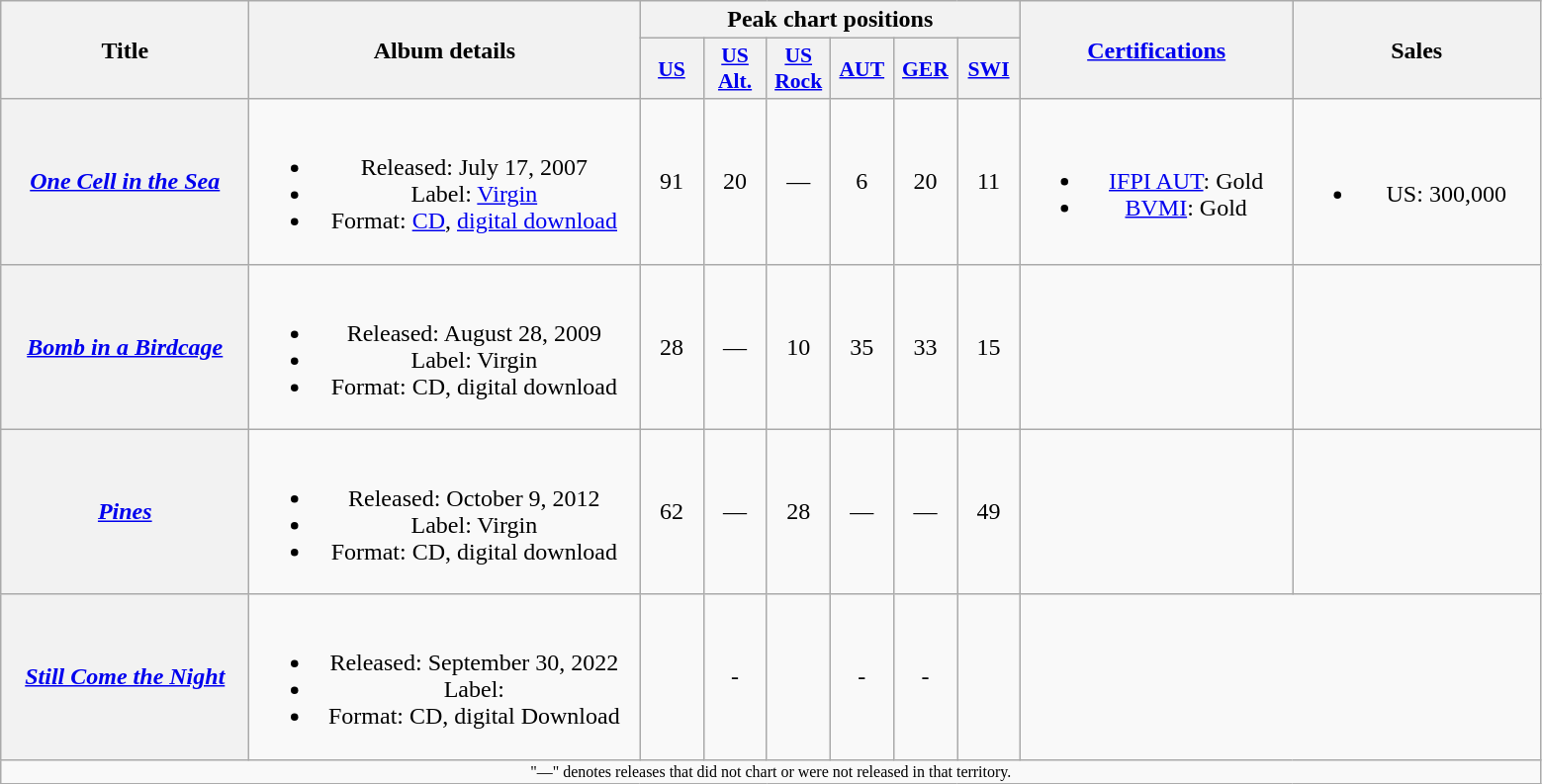<table class="wikitable plainrowheaders" style="text-align:center;">
<tr>
<th scope="col" rowspan="2" style="width:10em;">Title</th>
<th scope="col" rowspan="2" style="width:16em;">Album details</th>
<th scope="col" colspan="6">Peak chart positions</th>
<th scope="col" rowspan="2" style="width:11em;"><a href='#'>Certifications</a></th>
<th scope="col" rowspan="2" style="width:10em;">Sales</th>
</tr>
<tr>
<th scope="col" style="width:2.5em;font-size:90%;"><a href='#'>US</a><br></th>
<th scope="col" style="width:2.5em;font-size:90%;"><a href='#'>US<br>Alt.</a><br></th>
<th scope="col" style="width:2.5em;font-size:90%;"><a href='#'>US<br>Rock</a><br></th>
<th scope="col" style="width:2.5em;font-size:90%;"><a href='#'>AUT</a><br></th>
<th scope="col" style="width:2.5em;font-size:90%;"><a href='#'>GER</a><br></th>
<th scope="col" style="width:2.5em;font-size:90%;"><a href='#'>SWI</a><br></th>
</tr>
<tr>
<th scope="row"><em><a href='#'>One Cell in the Sea</a></em></th>
<td><br><ul><li>Released: July 17, 2007</li><li>Label: <a href='#'>Virgin</a></li><li>Format: <a href='#'>CD</a>, <a href='#'>digital download</a></li></ul></td>
<td>91</td>
<td>20</td>
<td>—</td>
<td>6</td>
<td>20</td>
<td>11</td>
<td><br><ul><li><a href='#'>IFPI AUT</a>: Gold</li><li><a href='#'>BVMI</a>: Gold</li></ul></td>
<td><br><ul><li>US: 300,000</li></ul></td>
</tr>
<tr>
<th scope="row"><em><a href='#'>Bomb in a Birdcage</a></em></th>
<td><br><ul><li>Released: August 28, 2009</li><li>Label: Virgin</li><li>Format: CD, digital download</li></ul></td>
<td>28</td>
<td>—</td>
<td>10</td>
<td>35</td>
<td>33</td>
<td>15</td>
<td></td>
<td></td>
</tr>
<tr>
<th scope="row"><em><a href='#'>Pines</a></em></th>
<td><br><ul><li>Released: October 9, 2012</li><li>Label: Virgin</li><li>Format: CD, digital download</li></ul></td>
<td>62</td>
<td>—</td>
<td>28</td>
<td>—</td>
<td>—</td>
<td>49</td>
<td></td>
<td></td>
</tr>
<tr>
<th scope="row"><em><a href='#'>Still Come the Night</a></em></th>
<td><br><ul><li>Released: September 30, 2022</li><li>Label:</li><li>Format: CD, digital Download</li></ul></td>
<td></td>
<td>-</td>
<td></td>
<td>-</td>
<td>-</td>
<td></td>
</tr>
<tr>
<td colspan="14" style="text-align:center; font-size:8pt;">"—" denotes releases that did not chart or were not released in that territory.</td>
</tr>
</table>
